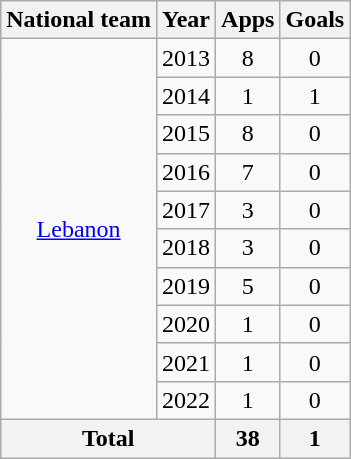<table class="wikitable" style="text-align:center">
<tr>
<th>National team</th>
<th>Year</th>
<th>Apps</th>
<th>Goals</th>
</tr>
<tr>
<td rowspan="10"><a href='#'>Lebanon</a></td>
<td>2013</td>
<td>8</td>
<td>0</td>
</tr>
<tr>
<td>2014</td>
<td>1</td>
<td>1</td>
</tr>
<tr>
<td>2015</td>
<td>8</td>
<td>0</td>
</tr>
<tr>
<td>2016</td>
<td>7</td>
<td>0</td>
</tr>
<tr>
<td>2017</td>
<td>3</td>
<td>0</td>
</tr>
<tr>
<td>2018</td>
<td>3</td>
<td>0</td>
</tr>
<tr>
<td>2019</td>
<td>5</td>
<td>0</td>
</tr>
<tr>
<td>2020</td>
<td>1</td>
<td>0</td>
</tr>
<tr>
<td>2021</td>
<td>1</td>
<td>0</td>
</tr>
<tr>
<td>2022</td>
<td>1</td>
<td>0</td>
</tr>
<tr>
<th colspan="2">Total</th>
<th>38</th>
<th>1</th>
</tr>
</table>
